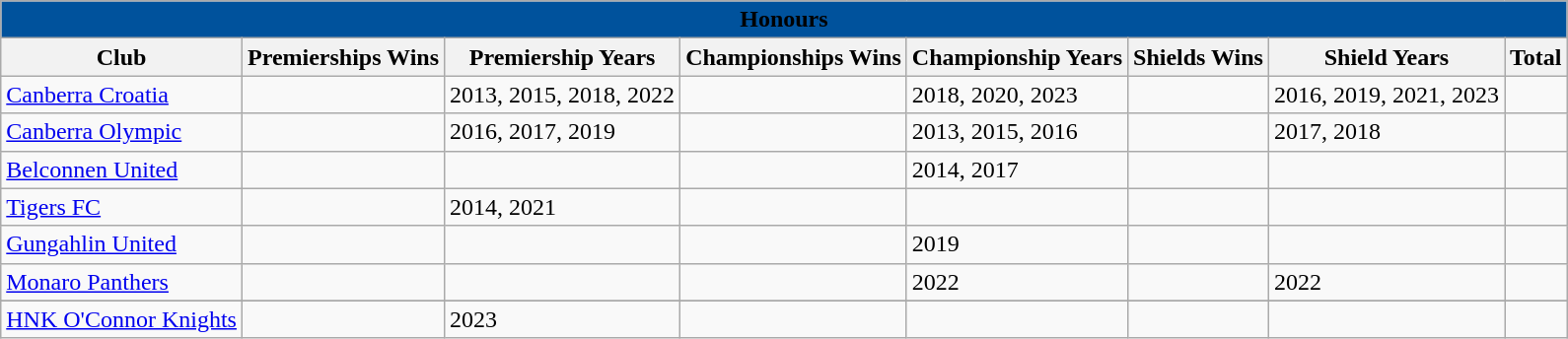<table class="wikitable sortable">
<tr>
<th style="background:#00529c;" colspan="8"><span>Honours</span></th>
</tr>
<tr>
<th>Club</th>
<th>Premierships Wins</th>
<th>Premiership Years</th>
<th>Championships Wins</th>
<th>Championship Years</th>
<th>Shields Wins</th>
<th>Shield Years</th>
<th>Total</th>
</tr>
<tr>
<td><a href='#'>Canberra Croatia</a></td>
<td></td>
<td>2013, 2015, 2018, 2022</td>
<td></td>
<td>2018, 2020, 2023</td>
<td></td>
<td>2016, 2019, 2021, 2023</td>
<td></td>
</tr>
<tr>
<td><a href='#'>Canberra Olympic</a></td>
<td></td>
<td>2016, 2017, 2019</td>
<td></td>
<td>2013, 2015, 2016</td>
<td></td>
<td>2017, 2018</td>
<td></td>
</tr>
<tr>
<td><a href='#'>Belconnen United</a></td>
<td></td>
<td></td>
<td></td>
<td>2014, 2017</td>
<td></td>
<td></td>
<td></td>
</tr>
<tr>
<td><a href='#'>Tigers FC</a></td>
<td></td>
<td>2014, 2021</td>
<td></td>
<td></td>
<td></td>
<td></td>
<td></td>
</tr>
<tr>
<td><a href='#'>Gungahlin United</a></td>
<td></td>
<td></td>
<td></td>
<td>2019</td>
<td></td>
<td></td>
<td></td>
</tr>
<tr>
<td><a href='#'>Monaro Panthers</a></td>
<td></td>
<td></td>
<td></td>
<td>2022</td>
<td></td>
<td>2022</td>
<td></td>
</tr>
<tr>
</tr>
<tr>
<td><a href='#'>HNK O'Connor Knights</a></td>
<td></td>
<td>2023</td>
<td></td>
<td></td>
<td></td>
<td></td>
<td></td>
</tr>
</table>
